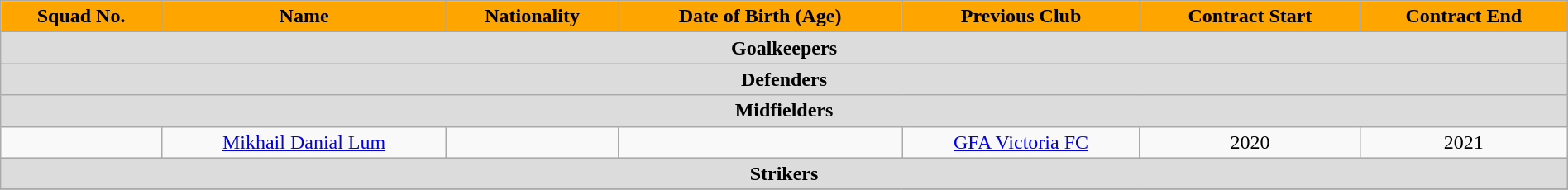<table class="wikitable" style="text-align:center; font-size:100%; width:100%;">
<tr>
<th style="background:#FFA500; color:black; text-align:center;">Squad No.</th>
<th style="background:#FFA500; color:black; text-align:center;">Name</th>
<th style="background:#FFA500; color:black; text-align:center;">Nationality</th>
<th style="background:#FFA500; color:black; text-align:center;">Date of Birth (Age)</th>
<th style="background:#FFA500; color:black; text-align:center;">Previous Club</th>
<th style="background:#FFA500; color:black; text-align:center;">Contract Start</th>
<th style="background:#FFA500; color:black; text-align:center;">Contract End</th>
</tr>
<tr>
<th colspan="8" style="background:#dcdcdc; text-align:center">Goalkeepers</th>
</tr>
<tr>
<th colspan="8" style="background:#dcdcdc; text-align:center">Defenders</th>
</tr>
<tr>
<th colspan="8" style="background:#dcdcdc; text-align:center">Midfielders</th>
</tr>
<tr>
<td></td>
<td><a href='#'>Mikhail Danial Lum</a></td>
<td></td>
<td></td>
<td> <a href='#'>GFA Victoria FC</a></td>
<td>2020</td>
<td>2021</td>
</tr>
<tr>
<th colspan="8" style="background:#dcdcdc; text-align:center">Strikers</th>
</tr>
<tr>
</tr>
</table>
